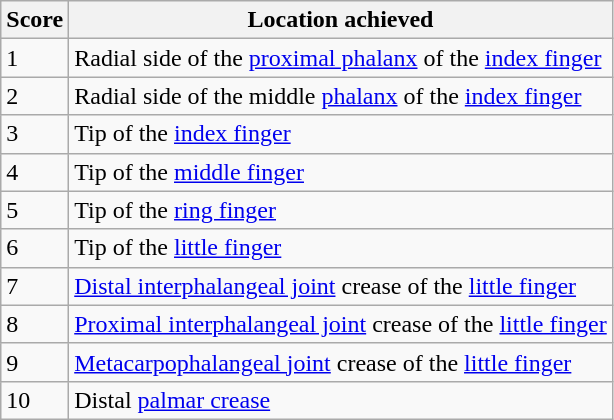<table class="wikitable">
<tr>
<th>Score</th>
<th>Location achieved</th>
</tr>
<tr>
<td>1</td>
<td>Radial side of the <a href='#'>proximal phalanx</a> of the <a href='#'>index finger</a></td>
</tr>
<tr>
<td>2</td>
<td>Radial side of the middle <a href='#'>phalanx</a> of the <a href='#'>index finger</a></td>
</tr>
<tr>
<td>3</td>
<td>Tip of the <a href='#'>index finger</a></td>
</tr>
<tr>
<td>4</td>
<td>Tip of the <a href='#'>middle finger</a></td>
</tr>
<tr>
<td>5</td>
<td>Tip of the <a href='#'>ring finger</a></td>
</tr>
<tr>
<td>6</td>
<td>Tip of the <a href='#'>little finger</a></td>
</tr>
<tr>
<td>7</td>
<td><a href='#'>Distal interphalangeal joint</a> crease of the <a href='#'>little finger</a></td>
</tr>
<tr>
<td>8</td>
<td><a href='#'>Proximal interphalangeal joint</a> crease of the <a href='#'>little finger</a></td>
</tr>
<tr>
<td>9</td>
<td><a href='#'>Metacarpophalangeal joint</a> crease of the <a href='#'>little finger</a></td>
</tr>
<tr>
<td>10</td>
<td>Distal <a href='#'>palmar crease</a></td>
</tr>
</table>
